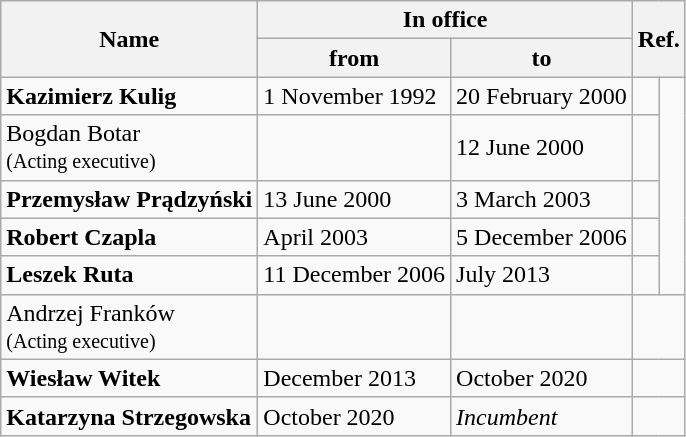<table class="wikitable">
<tr>
<th rowspan="2">Name</th>
<th colspan="2">In office</th>
<th colspan="2" rowspan="2">Ref.</th>
</tr>
<tr>
<th>from</th>
<th>to</th>
</tr>
<tr>
<td><strong>Kazimierz Kulig</strong></td>
<td>1 November 1992</td>
<td>20 February 2000</td>
<td></td>
<td rowspan="5"></td>
</tr>
<tr>
<td>Bogdan Botar<br><small>(Acting executive)</small></td>
<td></td>
<td>12 June 2000</td>
<td></td>
</tr>
<tr>
<td><strong>Przemysław Prądzyński</strong></td>
<td>13 June 2000</td>
<td>3 March 2003</td>
<td></td>
</tr>
<tr>
<td><strong>Robert Czapla</strong></td>
<td>April 2003</td>
<td>5 December 2006</td>
<td></td>
</tr>
<tr>
<td><strong>Leszek Ruta</strong></td>
<td>11 December 2006</td>
<td>July 2013</td>
<td></td>
</tr>
<tr>
<td>Andrzej Franków<br><small>(Acting executive)</small></td>
<td></td>
<td></td>
<td colspan="2"></td>
</tr>
<tr>
<td><strong>Wiesław Witek</strong></td>
<td>December 2013</td>
<td>October 2020</td>
<td colspan="2"></td>
</tr>
<tr>
<td><strong>Katarzyna Strzegowska</strong></td>
<td>October 2020</td>
<td><em>Incumbent</em></td>
<td colspan="2"></td>
</tr>
</table>
